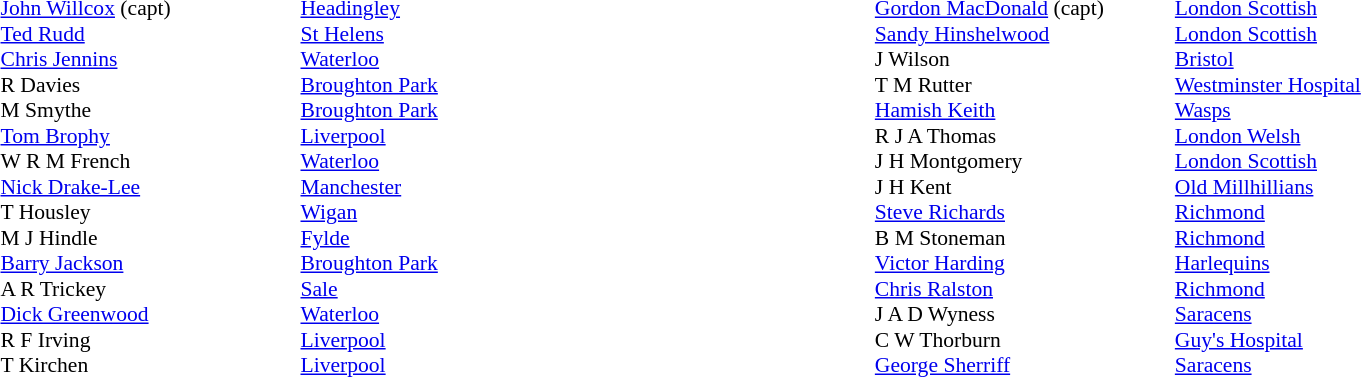<table width="80%">
<tr>
<td valign="top" width="50%"><br><table style="font-size: 90%" cellspacing="0" cellpadding="0">
<tr>
<th width="20"></th>
<th width="200"></th>
</tr>
<tr>
<td></td>
<td><a href='#'>John Willcox</a> (capt)</td>
<td><a href='#'>Headingley</a></td>
</tr>
<tr>
<td></td>
<td><a href='#'>Ted Rudd</a></td>
<td><a href='#'>St Helens</a></td>
</tr>
<tr>
<td></td>
<td><a href='#'>Chris Jennins</a></td>
<td><a href='#'>Waterloo</a></td>
</tr>
<tr>
<td></td>
<td>R Davies</td>
<td><a href='#'>Broughton Park</a></td>
</tr>
<tr>
<td></td>
<td>M Smythe</td>
<td><a href='#'>Broughton Park</a></td>
</tr>
<tr>
<td></td>
<td><a href='#'>Tom Brophy</a></td>
<td><a href='#'>Liverpool</a></td>
</tr>
<tr>
<td></td>
<td>W R M French</td>
<td><a href='#'>Waterloo</a></td>
</tr>
<tr>
<td></td>
<td><a href='#'>Nick Drake-Lee</a></td>
<td><a href='#'>Manchester</a></td>
</tr>
<tr>
<td></td>
<td>T Housley</td>
<td><a href='#'>Wigan</a></td>
</tr>
<tr>
<td></td>
<td>M J Hindle</td>
<td><a href='#'>Fylde</a></td>
</tr>
<tr>
<td></td>
<td><a href='#'>Barry Jackson</a></td>
<td><a href='#'>Broughton Park</a></td>
</tr>
<tr>
<td></td>
<td>A R Trickey</td>
<td><a href='#'>Sale</a></td>
</tr>
<tr>
<td></td>
<td><a href='#'>Dick Greenwood</a></td>
<td><a href='#'>Waterloo</a></td>
</tr>
<tr>
<td></td>
<td>R F Irving</td>
<td><a href='#'>Liverpool</a></td>
</tr>
<tr>
<td></td>
<td>T Kirchen</td>
<td><a href='#'>Liverpool</a></td>
</tr>
<tr>
</tr>
</table>
</td>
<td valign="top" width="50%"><br><table style="font-size: 90%" cellspacing="0" cellpadding="0" align="center">
<tr>
<th width="20"></th>
<th width="200"></th>
</tr>
<tr>
<td></td>
<td><a href='#'>Gordon MacDonald</a> (capt)</td>
<td><a href='#'>London Scottish</a></td>
</tr>
<tr>
<td></td>
<td><a href='#'>Sandy Hinshelwood</a></td>
<td><a href='#'>London Scottish</a></td>
</tr>
<tr>
<td></td>
<td>J Wilson</td>
<td><a href='#'>Bristol</a></td>
</tr>
<tr>
<td></td>
<td>T M Rutter</td>
<td><a href='#'>Westminster Hospital</a></td>
</tr>
<tr>
<td></td>
<td><a href='#'>Hamish Keith</a></td>
<td><a href='#'>Wasps</a></td>
</tr>
<tr>
<td></td>
<td>R J A Thomas</td>
<td><a href='#'>London Welsh</a></td>
</tr>
<tr>
<td></td>
<td>J H Montgomery</td>
<td><a href='#'>London Scottish</a></td>
</tr>
<tr>
<td></td>
<td>J H Kent</td>
<td><a href='#'>Old Millhillians</a></td>
</tr>
<tr>
<td></td>
<td><a href='#'>Steve Richards</a></td>
<td><a href='#'>Richmond</a></td>
</tr>
<tr>
<td></td>
<td>B M Stoneman</td>
<td><a href='#'>Richmond</a></td>
</tr>
<tr>
<td></td>
<td><a href='#'>Victor Harding</a></td>
<td><a href='#'>Harlequins</a></td>
</tr>
<tr>
<td></td>
<td><a href='#'>Chris Ralston</a></td>
<td><a href='#'>Richmond</a></td>
</tr>
<tr>
<td></td>
<td>J A D Wyness</td>
<td><a href='#'>Saracens</a></td>
</tr>
<tr>
<td></td>
<td>C W Thorburn</td>
<td><a href='#'>Guy's Hospital</a></td>
</tr>
<tr>
<td></td>
<td><a href='#'>George Sherriff</a></td>
<td><a href='#'>Saracens</a></td>
</tr>
<tr>
</tr>
</table>
</td>
</tr>
</table>
